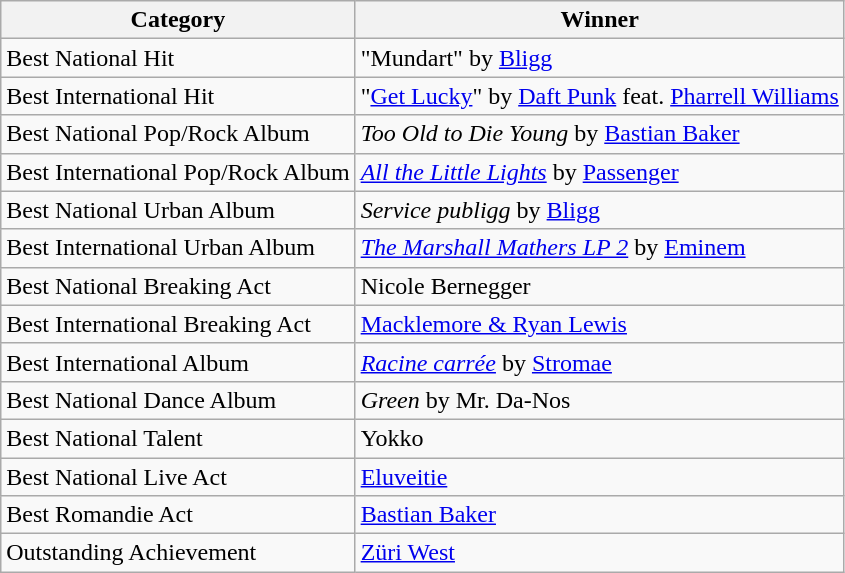<table class="wikitable zebra">
<tr>
<th>Category</th>
<th>Winner</th>
</tr>
<tr>
<td>Best National Hit</td>
<td>"Mundart" by <a href='#'>Bligg</a></td>
</tr>
<tr>
<td>Best International Hit</td>
<td>"<a href='#'>Get Lucky</a>" by <a href='#'>Daft Punk</a> feat. <a href='#'>Pharrell Williams</a></td>
</tr>
<tr>
<td>Best National Pop/Rock Album</td>
<td><em>Too Old to Die Young</em> by <a href='#'>Bastian Baker</a></td>
</tr>
<tr>
<td>Best International Pop/Rock Album</td>
<td><em><a href='#'>All the Little Lights</a></em> by <a href='#'>Passenger</a></td>
</tr>
<tr>
<td>Best National Urban Album</td>
<td><em>Service publigg</em> by <a href='#'>Bligg</a></td>
</tr>
<tr>
<td>Best International Urban Album</td>
<td><em><a href='#'>The Marshall Mathers LP 2</a></em> by <a href='#'>Eminem</a></td>
</tr>
<tr>
<td>Best National Breaking Act</td>
<td>Nicole Bernegger</td>
</tr>
<tr>
<td>Best International Breaking Act</td>
<td><a href='#'>Macklemore & Ryan Lewis</a></td>
</tr>
<tr>
<td>Best International Album</td>
<td><em><a href='#'>Racine carrée</a></em> by <a href='#'>Stromae</a></td>
</tr>
<tr>
<td>Best National Dance Album</td>
<td><em>Green</em> by Mr. Da-Nos</td>
</tr>
<tr>
<td>Best National Talent</td>
<td>Yokko</td>
</tr>
<tr>
<td>Best National Live Act</td>
<td><a href='#'>Eluveitie</a></td>
</tr>
<tr>
<td>Best Romandie Act</td>
<td><a href='#'>Bastian Baker</a></td>
</tr>
<tr>
<td>Outstanding Achievement</td>
<td><a href='#'>Züri West</a></td>
</tr>
</table>
